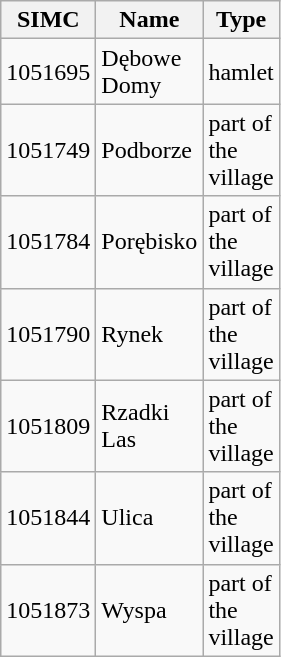<table class="wikitable" width="10%">
<tr>
<th>SIMC</th>
<th>Name</th>
<th>Type</th>
</tr>
<tr>
<td>1051695</td>
<td>Dębowe Domy</td>
<td>hamlet</td>
</tr>
<tr>
<td>1051749</td>
<td>Podborze</td>
<td>part of the village</td>
</tr>
<tr>
<td>1051784</td>
<td>Porębisko</td>
<td>part of the village</td>
</tr>
<tr>
<td>1051790</td>
<td>Rynek</td>
<td>part of the village</td>
</tr>
<tr>
<td>1051809</td>
<td>Rzadki Las</td>
<td>part of the village</td>
</tr>
<tr>
<td>1051844</td>
<td>Ulica</td>
<td>part of the village</td>
</tr>
<tr>
<td>1051873</td>
<td>Wyspa</td>
<td>part of the village</td>
</tr>
</table>
